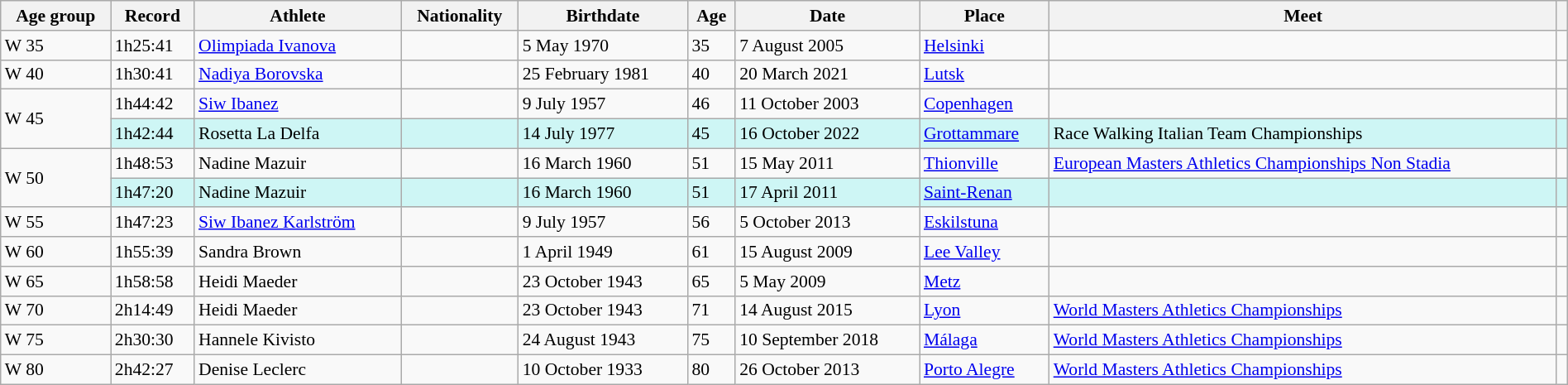<table class="wikitable" style="font-size:90%; width: 100%;">
<tr>
<th>Age group</th>
<th>Record</th>
<th>Athlete</th>
<th>Nationality</th>
<th>Birthdate</th>
<th>Age</th>
<th>Date</th>
<th>Place</th>
<th>Meet</th>
<th></th>
</tr>
<tr>
<td>W 35</td>
<td>1h25:41</td>
<td><a href='#'>Olimpiada Ivanova</a></td>
<td></td>
<td>5 May 1970</td>
<td>35</td>
<td>7 August 2005</td>
<td><a href='#'>Helsinki</a></td>
<td></td>
<td></td>
</tr>
<tr>
<td>W 40</td>
<td>1h30:41</td>
<td><a href='#'>Nadiya Borovska</a></td>
<td></td>
<td>25 February 1981</td>
<td>40</td>
<td>20 March 2021</td>
<td><a href='#'>Lutsk</a>  </td>
<td></td>
<td></td>
</tr>
<tr>
<td rowspan=2>W 45</td>
<td>1h44:42</td>
<td><a href='#'>Siw Ibanez</a></td>
<td></td>
<td>9 July 1957</td>
<td>46</td>
<td>11 October 2003</td>
<td><a href='#'>Copenhagen</a> </td>
<td></td>
<td></td>
</tr>
<tr style="background:#cef6f5;">
<td>1h42:44</td>
<td>Rosetta La Delfa</td>
<td></td>
<td>14 July 1977</td>
<td>45</td>
<td>16 October 2022</td>
<td><a href='#'>Grottammare</a> </td>
<td>Race Walking Italian Team Championships</td>
<td></td>
</tr>
<tr>
<td rowspan=2>W 50</td>
<td>1h48:53</td>
<td>Nadine Mazuir</td>
<td></td>
<td>16 March 1960</td>
<td>51</td>
<td>15 May 2011</td>
<td><a href='#'>Thionville</a> </td>
<td><a href='#'>European Masters Athletics Championships Non Stadia</a></td>
<td></td>
</tr>
<tr style="background:#CEF6F5">
<td>1h47:20</td>
<td>Nadine Mazuir</td>
<td></td>
<td>16 March 1960</td>
<td>51</td>
<td>17 April 2011</td>
<td><a href='#'>Saint-Renan</a> </td>
<td></td>
<td></td>
</tr>
<tr>
<td>W 55</td>
<td>1h47:23</td>
<td><a href='#'>Siw Ibanez Karlström</a></td>
<td></td>
<td>9 July 1957</td>
<td>56</td>
<td>5 October 2013</td>
<td><a href='#'>Eskilstuna</a> </td>
<td></td>
<td></td>
</tr>
<tr>
<td>W 60</td>
<td>1h55:39</td>
<td>Sandra Brown</td>
<td></td>
<td>1 April 1949</td>
<td>61</td>
<td>15 August 2009</td>
<td><a href='#'>Lee Valley</a> </td>
<td></td>
<td></td>
</tr>
<tr>
<td>W 65</td>
<td>1h58:58</td>
<td>Heidi Maeder</td>
<td></td>
<td>23 October 1943</td>
<td>65</td>
<td>5 May 2009</td>
<td><a href='#'>Metz</a> </td>
<td></td>
<td></td>
</tr>
<tr>
<td>W 70</td>
<td>2h14:49</td>
<td>Heidi Maeder</td>
<td></td>
<td>23 October 1943</td>
<td>71</td>
<td>14 August 2015</td>
<td><a href='#'>Lyon</a> </td>
<td><a href='#'>World Masters Athletics Championships</a></td>
<td></td>
</tr>
<tr>
<td>W 75</td>
<td>2h30:30</td>
<td>Hannele Kivisto</td>
<td></td>
<td>24 August 1943</td>
<td>75</td>
<td>10 September 2018</td>
<td><a href='#'>Málaga</a> </td>
<td><a href='#'>World Masters Athletics Championships</a></td>
<td></td>
</tr>
<tr>
<td>W 80</td>
<td>2h42:27</td>
<td>Denise Leclerc</td>
<td></td>
<td>10 October 1933</td>
<td>80</td>
<td>26 October 2013</td>
<td><a href='#'>Porto Alegre</a> </td>
<td><a href='#'>World Masters Athletics Championships</a></td>
<td></td>
</tr>
</table>
